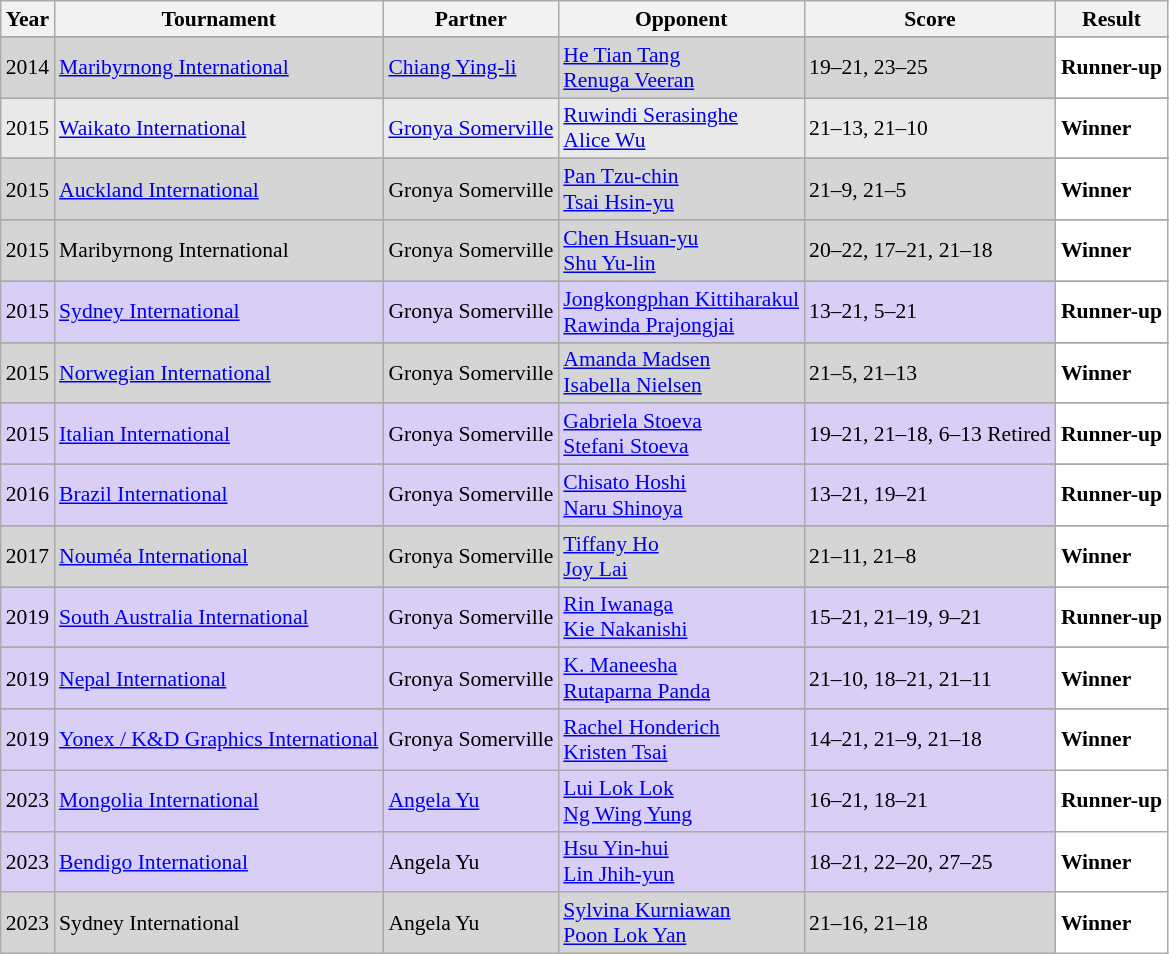<table class="sortable wikitable" style="font-size: 90%">
<tr>
<th>Year</th>
<th>Tournament</th>
<th>Partner</th>
<th>Opponent</th>
<th>Score</th>
<th>Result</th>
</tr>
<tr>
</tr>
<tr style="background:#D5D5D5">
<td align="center">2014</td>
<td align="left"><a href='#'>Maribyrnong International</a></td>
<td align="left"> <a href='#'>Chiang Ying-li</a></td>
<td align="left"> <a href='#'>He Tian Tang</a> <br>  <a href='#'>Renuga Veeran</a></td>
<td align="left">19–21, 23–25</td>
<td style="text-align:left; background:white"> <strong>Runner-up</strong></td>
</tr>
<tr>
</tr>
<tr style="background:#E9E9E9">
<td align="center">2015</td>
<td align="left"><a href='#'>Waikato International</a></td>
<td align="left"> <a href='#'>Gronya Somerville</a></td>
<td align="left"> <a href='#'>Ruwindi Serasinghe</a> <br>  <a href='#'>Alice Wu</a></td>
<td align="left">21–13, 21–10</td>
<td style="text-align:left; background:white"> <strong>Winner</strong></td>
</tr>
<tr>
</tr>
<tr style="background:#D5D5D5">
<td align="center">2015</td>
<td align="left"><a href='#'>Auckland International</a></td>
<td align="left"> Gronya Somerville</td>
<td align="left"> <a href='#'>Pan Tzu-chin</a> <br>  <a href='#'>Tsai Hsin-yu</a></td>
<td align="left">21–9, 21–5</td>
<td style="text-align:left; background:white"> <strong>Winner</strong></td>
</tr>
<tr>
</tr>
<tr style="background:#D5D5D5">
<td align="center">2015</td>
<td align="left">Maribyrnong International</td>
<td align="left"> Gronya Somerville</td>
<td align="left"> <a href='#'>Chen Hsuan-yu</a> <br>  <a href='#'>Shu Yu-lin</a></td>
<td align="left">20–22, 17–21, 21–18</td>
<td style="text-align:left; background:white"> <strong>Winner</strong></td>
</tr>
<tr>
</tr>
<tr style="background:#D8CEF6">
<td align="center">2015</td>
<td align="left"><a href='#'>Sydney International</a></td>
<td align="left"> Gronya Somerville</td>
<td align="left"> <a href='#'>Jongkongphan Kittiharakul</a> <br>  <a href='#'>Rawinda Prajongjai</a></td>
<td align="left">13–21, 5–21</td>
<td style="text-align:left; background:white"> <strong>Runner-up</strong></td>
</tr>
<tr>
</tr>
<tr style="background:#D5D5D5">
<td align="center">2015</td>
<td align="left"><a href='#'>Norwegian International</a></td>
<td align="left"> Gronya Somerville</td>
<td align="left"> <a href='#'>Amanda Madsen</a> <br>  <a href='#'>Isabella Nielsen</a></td>
<td align="left">21–5, 21–13</td>
<td style="text-align:left; background:white"> <strong>Winner</strong></td>
</tr>
<tr>
</tr>
<tr style="background:#D8CEF6">
<td align="center">2015</td>
<td align="left"><a href='#'>Italian International</a></td>
<td align="left"> Gronya Somerville</td>
<td align="left"> <a href='#'>Gabriela Stoeva</a> <br>  <a href='#'>Stefani Stoeva</a></td>
<td align="left">19–21, 21–18, 6–13 Retired</td>
<td style="text-align:left; background:white"> <strong>Runner-up</strong></td>
</tr>
<tr>
</tr>
<tr style="background:#D8CEF6">
<td align="center">2016</td>
<td align="left"><a href='#'>Brazil International</a></td>
<td align="left"> Gronya Somerville</td>
<td align="left"> <a href='#'>Chisato Hoshi</a> <br>  <a href='#'>Naru Shinoya</a></td>
<td align="left">13–21, 19–21</td>
<td style="text-align:left; background:white"> <strong>Runner-up</strong></td>
</tr>
<tr>
</tr>
<tr style="background:#D5D5D5">
<td align="center">2017</td>
<td align="left"><a href='#'>Nouméa International</a></td>
<td align="left"> Gronya Somerville</td>
<td align="left"> <a href='#'>Tiffany Ho</a> <br>  <a href='#'>Joy Lai</a></td>
<td align="left">21–11, 21–8</td>
<td style="text-align:left; background:white"> <strong>Winner</strong></td>
</tr>
<tr>
</tr>
<tr style="background:#D8CEF6">
<td align="center">2019</td>
<td align="left"><a href='#'>South Australia International</a></td>
<td align="left"> Gronya Somerville</td>
<td align="left"> <a href='#'>Rin Iwanaga</a> <br>  <a href='#'>Kie Nakanishi</a></td>
<td align="left">15–21, 21–19, 9–21</td>
<td style="text-align:left; background:white"> <strong>Runner-up</strong></td>
</tr>
<tr>
</tr>
<tr style="background:#D8CEF6">
<td align="center">2019</td>
<td align="left"><a href='#'>Nepal International</a></td>
<td align="left"> Gronya Somerville</td>
<td align="left"> <a href='#'>K. Maneesha</a> <br>  <a href='#'>Rutaparna Panda</a></td>
<td align="left">21–10, 18–21, 21–11</td>
<td style="text-align:left; background:white"> <strong>Winner</strong></td>
</tr>
<tr>
</tr>
<tr style="background:#D8CEF6">
<td align="center">2019</td>
<td align="left"><a href='#'>Yonex / K&D Graphics International</a></td>
<td align="left"> Gronya Somerville</td>
<td align="left"> <a href='#'>Rachel Honderich</a> <br>  <a href='#'>Kristen Tsai</a></td>
<td align="left">14–21, 21–9, 21–18</td>
<td style="text-align:left; background:white"> <strong>Winner</strong></td>
</tr>
<tr style="background:#D8CEF6">
<td align="center">2023</td>
<td align="left"><a href='#'>Mongolia International</a></td>
<td align="left"> <a href='#'>Angela Yu</a></td>
<td align="left"> <a href='#'>Lui Lok Lok</a><br> <a href='#'>Ng Wing Yung</a></td>
<td align="left">16–21, 18–21</td>
<td style="text-align:left; background:white"> <strong>Runner-up</strong></td>
</tr>
<tr style="background:#D8CEF6">
<td align="center">2023</td>
<td align="left"><a href='#'>Bendigo International</a></td>
<td align="left"> Angela Yu</td>
<td align="left"> <a href='#'>Hsu Yin-hui</a><br> <a href='#'>Lin Jhih-yun</a></td>
<td align="left">18–21, 22–20, 27–25</td>
<td style="text-align:left; background:white"> <strong>Winner</strong></td>
</tr>
<tr style="background:#D5D5D5">
<td align="center">2023</td>
<td align="left">Sydney International</td>
<td align="left"> Angela Yu</td>
<td align="left"> <a href='#'>Sylvina Kurniawan</a> <br>  <a href='#'>Poon Lok Yan</a></td>
<td align="left">21–16, 21–18</td>
<td style="text-align:left; background:white"> <strong>Winner</strong></td>
</tr>
</table>
